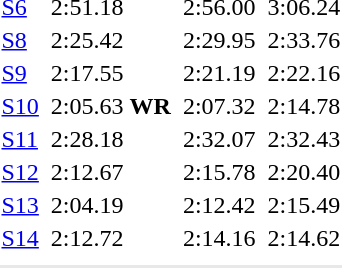<table>
<tr>
<td><a href='#'>S6</a></td>
<td></td>
<td>2:51.18</td>
<td></td>
<td>2:56.00</td>
<td></td>
<td>3:06.24</td>
</tr>
<tr>
<td><a href='#'>S8</a></td>
<td></td>
<td>2:25.42</td>
<td></td>
<td>2:29.95</td>
<td></td>
<td>2:33.76</td>
</tr>
<tr>
<td><a href='#'>S9</a></td>
<td></td>
<td>2:17.55</td>
<td></td>
<td>2:21.19</td>
<td></td>
<td>2:22.16</td>
</tr>
<tr>
<td><a href='#'>S10</a></td>
<td></td>
<td>2:05.63 <strong>WR</strong></td>
<td></td>
<td>2:07.32</td>
<td></td>
<td>2:14.78</td>
</tr>
<tr>
<td><a href='#'>S11</a></td>
<td></td>
<td>2:28.18</td>
<td></td>
<td>2:32.07</td>
<td></td>
<td>2:32.43</td>
</tr>
<tr>
<td><a href='#'>S12</a></td>
<td></td>
<td>2:12.67</td>
<td></td>
<td>2:15.78</td>
<td></td>
<td>2:20.40</td>
</tr>
<tr>
<td><a href='#'>S13</a></td>
<td></td>
<td>2:04.19</td>
<td></td>
<td>2:12.42</td>
<td></td>
<td>2:15.49</td>
</tr>
<tr>
<td><a href='#'>S14</a></td>
<td></td>
<td>2:12.72</td>
<td></td>
<td>2:14.16</td>
<td></td>
<td>2:14.62</td>
</tr>
<tr>
<td colspan=7></td>
</tr>
<tr>
</tr>
<tr bgcolor= e8e8e8>
<td colspan=7></td>
</tr>
</table>
